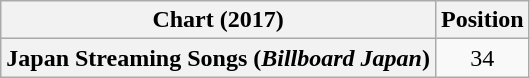<table class="wikitable plainrowheaders" style="text-align:center">
<tr>
<th>Chart (2017)</th>
<th>Position</th>
</tr>
<tr>
<th scope="row">Japan Streaming Songs (<em>Billboard Japan</em>)</th>
<td>34</td>
</tr>
</table>
